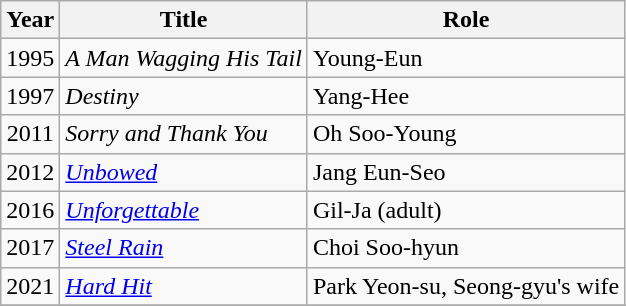<table class="wikitable">
<tr>
<th>Year</th>
<th>Title</th>
<th>Role</th>
</tr>
<tr>
<td style="text-align:center;">1995</td>
<td><em>A Man Wagging His Tail</em></td>
<td>Young-Eun</td>
</tr>
<tr>
<td style="text-align:center;">1997</td>
<td><em>Destiny</em></td>
<td>Yang-Hee</td>
</tr>
<tr>
<td style="text-align:center;">2011</td>
<td><em>Sorry and Thank You</em></td>
<td>Oh Soo-Young</td>
</tr>
<tr>
<td style="text-align:center;">2012</td>
<td><em><a href='#'>Unbowed</a></em></td>
<td>Jang Eun-Seo</td>
</tr>
<tr>
<td style="text-align:center;">2016</td>
<td><em><a href='#'>Unforgettable</a></em></td>
<td>Gil-Ja (adult)</td>
</tr>
<tr>
<td style="text-align:center;">2017</td>
<td><em><a href='#'>Steel Rain</a></em></td>
<td>Choi Soo-hyun</td>
</tr>
<tr>
<td style="text-align:center;">2021</td>
<td><em><a href='#'>Hard Hit</a></em></td>
<td>Park Yeon-su, Seong-gyu's wife</td>
</tr>
<tr>
</tr>
</table>
